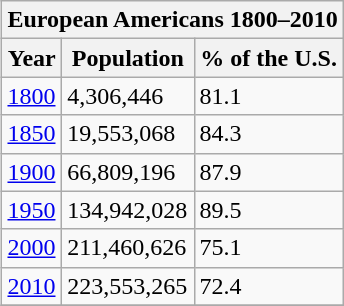<table class="wikitable" font-size:90%;" style="float:right">
<tr>
<th colspan="5">European Americans 1800–2010</th>
</tr>
<tr>
<th>Year</th>
<th>Population</th>
<th>% of the U.S.</th>
</tr>
<tr>
<td><a href='#'>1800</a></td>
<td>4,306,446</td>
<td>81.1</td>
</tr>
<tr>
<td><a href='#'>1850</a></td>
<td>19,553,068</td>
<td>84.3</td>
</tr>
<tr>
<td><a href='#'>1900</a></td>
<td>66,809,196</td>
<td>87.9</td>
</tr>
<tr>
<td><a href='#'>1950</a></td>
<td>134,942,028</td>
<td>89.5</td>
</tr>
<tr>
<td><a href='#'>2000</a></td>
<td>211,460,626</td>
<td>75.1</td>
</tr>
<tr>
<td><a href='#'>2010</a></td>
<td>223,553,265</td>
<td>72.4</td>
</tr>
<tr>
</tr>
</table>
